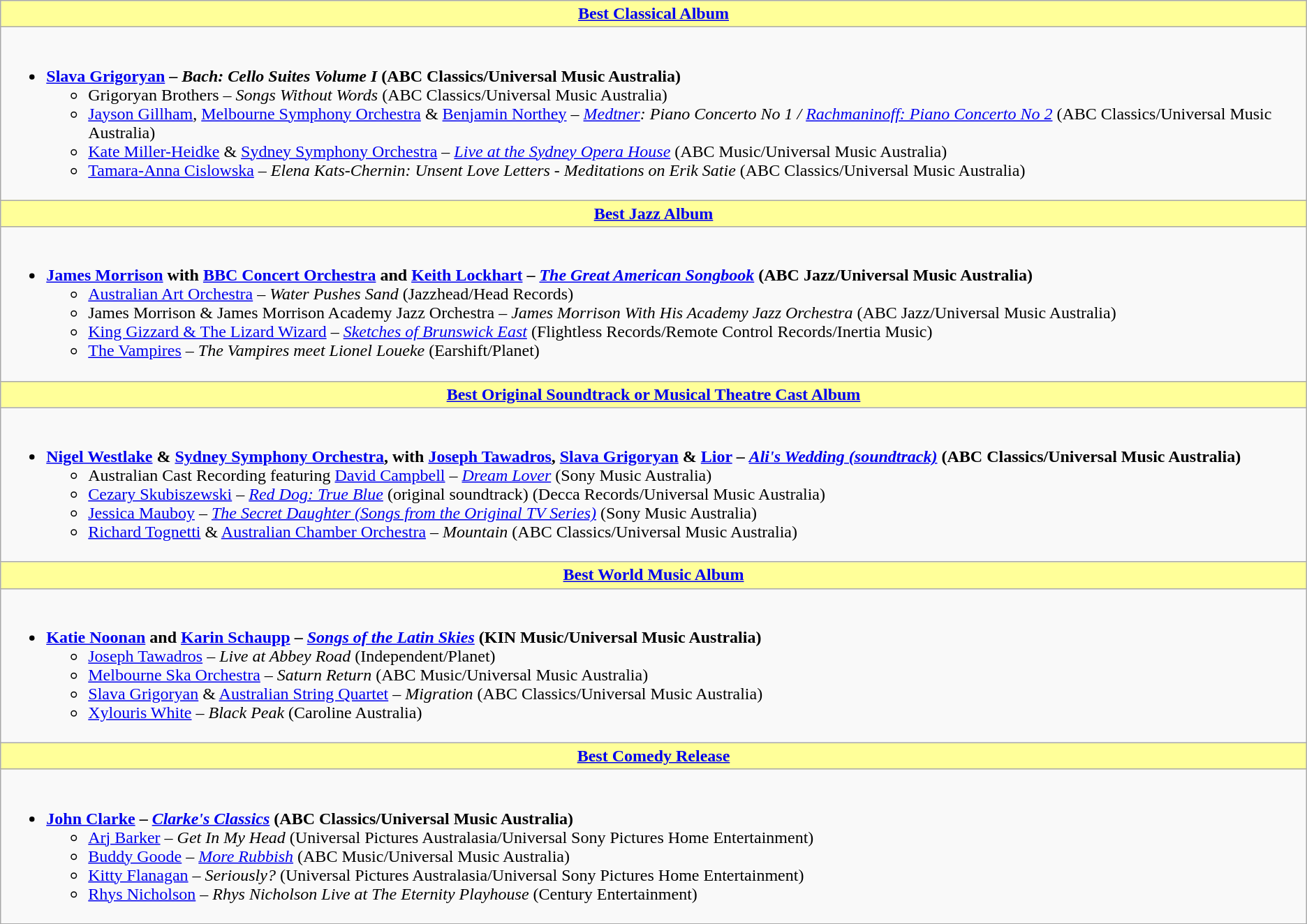<table class=wikitable style="width="150%">
<tr>
<th ! style="background:#ff9; width=;"50%"><a href='#'>Best Classical Album</a></th>
</tr>
<tr>
<td><br><ul><li><strong><a href='#'>Slava Grigoryan</a> – <em>Bach: Cello Suites Volume I</em> (ABC Classics/Universal Music Australia)</strong><ul><li>Grigoryan Brothers – <em>Songs Without Words</em> (ABC Classics/Universal Music Australia)</li><li><a href='#'>Jayson Gillham</a>, <a href='#'>Melbourne Symphony Orchestra</a> & <a href='#'>Benjamin Northey</a> – <em><a href='#'>Medtner</a>: Piano Concerto No 1 / <a href='#'>Rachmaninoff: Piano Concerto No 2</a></em> (ABC Classics/Universal Music Australia)</li><li><a href='#'>Kate Miller-Heidke</a> & <a href='#'>Sydney Symphony Orchestra</a> – <em><a href='#'>Live at the Sydney Opera House</a></em> (ABC Music/Universal Music Australia)</li><li><a href='#'>Tamara-Anna Cislowska</a> – <em>Elena Kats-Chernin: Unsent Love Letters - Meditations on Erik Satie</em> (ABC Classics/Universal Music Australia)</li></ul></li></ul></td>
</tr>
<tr>
<th ! style="background:#ff9; width=;"50%"><a href='#'>Best Jazz Album</a></th>
</tr>
<tr>
<td><br><ul><li><strong><a href='#'>James Morrison</a> with <a href='#'>BBC Concert Orchestra</a> and <a href='#'>Keith Lockhart</a> – <em><a href='#'>The Great American Songbook</a></em> (ABC Jazz/Universal Music Australia)</strong><ul><li><a href='#'>Australian Art Orchestra</a> – <em>Water Pushes Sand</em> (Jazzhead/Head Records)</li><li>James Morrison & James Morrison Academy Jazz Orchestra – <em>James Morrison With His Academy Jazz Orchestra</em> (ABC Jazz/Universal Music Australia)</li><li><a href='#'>King Gizzard & The Lizard Wizard</a> – <em><a href='#'>Sketches of Brunswick East</a></em> (Flightless Records/Remote Control Records/Inertia Music)</li><li><a href='#'>The Vampires</a> – <em>The Vampires meet Lionel Loueke</em> (Earshift/Planet)</li></ul></li></ul></td>
</tr>
<tr>
<th ! style="background:#ff9; width=;"50%"><a href='#'>Best Original Soundtrack or Musical Theatre Cast Album</a></th>
</tr>
<tr>
<td><br><ul><li><strong><a href='#'>Nigel Westlake</a> & <a href='#'>Sydney Symphony Orchestra</a>, with <a href='#'>Joseph Tawadros</a>, <a href='#'>Slava Grigoryan</a> & <a href='#'>Lior</a> – <em><a href='#'>Ali's Wedding (soundtrack)</a></em> (ABC Classics/Universal Music Australia)</strong><ul><li>Australian Cast Recording featuring <a href='#'>David Campbell</a> – <em><a href='#'>Dream Lover</a></em> (Sony Music Australia)</li><li><a href='#'>Cezary Skubiszewski</a> – <em><a href='#'>Red Dog: True Blue</a></em> (original soundtrack) (Decca Records/Universal Music Australia)</li><li><a href='#'>Jessica Mauboy</a> – <em><a href='#'>The Secret Daughter (Songs from the Original TV Series)</a></em> (Sony Music Australia)</li><li><a href='#'>Richard Tognetti</a> & <a href='#'>Australian Chamber Orchestra</a> – <em>Mountain</em> (ABC Classics/Universal Music Australia)</li></ul></li></ul></td>
</tr>
<tr>
<th ! style="background:#ff9; width=;"50%"><a href='#'>Best World Music Album</a></th>
</tr>
<tr>
<td><br><ul><li><strong><a href='#'>Katie Noonan</a> and <a href='#'>Karin Schaupp</a> – <em><a href='#'>Songs of the Latin Skies</a></em> (KIN Music/Universal Music Australia)</strong><ul><li><a href='#'>Joseph Tawadros</a> – <em>Live at Abbey Road</em> (Independent/Planet)</li><li><a href='#'>Melbourne Ska Orchestra</a> – <em>Saturn Return</em> (ABC Music/Universal Music Australia)</li><li><a href='#'>Slava Grigoryan</a> & <a href='#'>Australian String Quartet</a> – <em>Migration</em> (ABC Classics/Universal Music Australia)</li><li><a href='#'>Xylouris White</a> – <em>Black Peak</em> (Caroline Australia)</li></ul></li></ul></td>
</tr>
<tr>
<th ! style="background:#ff9; width=;"50%"><a href='#'>Best Comedy Release</a></th>
</tr>
<tr>
<td><br><ul><li><strong><a href='#'>John Clarke</a> – <em><a href='#'>Clarke's Classics</a></em> (ABC Classics/Universal Music Australia)</strong><ul><li><a href='#'>Arj Barker</a> – <em>Get In My Head</em> (Universal Pictures Australasia/Universal Sony Pictures Home Entertainment)</li><li><a href='#'>Buddy Goode</a> – <em><a href='#'>More Rubbish</a></em> (ABC Music/Universal Music Australia)</li><li><a href='#'>Kitty Flanagan</a> – <em>Seriously?</em> (Universal Pictures Australasia/Universal Sony Pictures Home Entertainment)</li><li><a href='#'>Rhys Nicholson</a> – <em>Rhys Nicholson Live at The Eternity Playhouse</em> (Century Entertainment)</li></ul></li></ul></td>
</tr>
</table>
